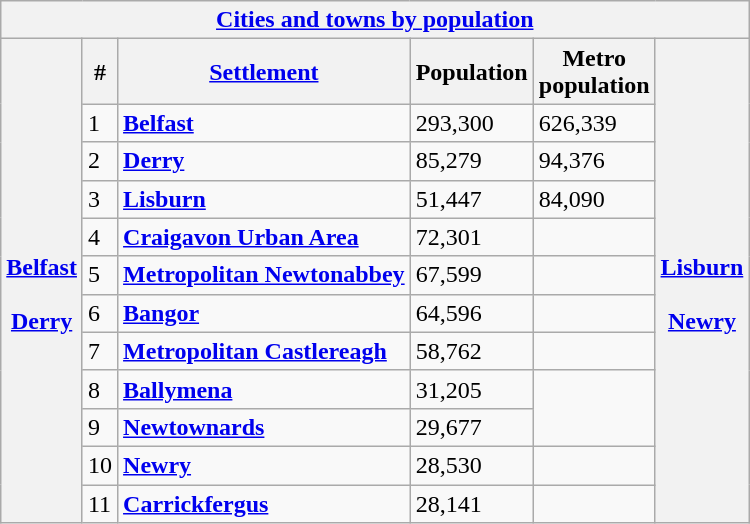<table class="wikitable">
<tr>
<th colspan="6"><a href='#'>Cities and towns by population</a></th>
</tr>
<tr>
<th rowspan="21"><br><a href='#'>Belfast</a><br><br><a href='#'>Derry</a></th>
<th>#</th>
<th><a href='#'>Settlement</a></th>
<th>Population</th>
<th>Metro<br>population</th>
<th rowspan="21"><br><a href='#'>Lisburn</a><br><br><a href='#'>Newry</a></th>
</tr>
<tr>
<td>1</td>
<td style="text-align:left"><strong><a href='#'>Belfast</a></strong></td>
<td>293,300</td>
<td>626,339</td>
</tr>
<tr>
<td>2</td>
<td style="text-align:left"><strong><a href='#'>Derry</a></strong></td>
<td>85,279</td>
<td>94,376</td>
</tr>
<tr>
<td>3</td>
<td style="text-align:left"><strong><a href='#'>Lisburn</a></strong>  </td>
<td>51,447</td>
<td>84,090</td>
</tr>
<tr>
<td>4</td>
<td style="text-align:left"><strong><a href='#'>Craigavon Urban Area</a></strong></td>
<td>72,301</td>
</tr>
<tr>
<td>5</td>
<td style="text-align:left"><strong><a href='#'>Metropolitan Newtonabbey</a></strong> </td>
<td>67,599</td>
<td></td>
</tr>
<tr>
<td>6</td>
<td style="text-align:left"><strong><a href='#'>Bangor</a></strong> </td>
<td>64,596</td>
<td></td>
</tr>
<tr>
<td>7</td>
<td style="text-align:left"><strong><a href='#'>Metropolitan Castlereagh</a></strong> </td>
<td>58,762</td>
<td></td>
</tr>
<tr>
<td>8</td>
<td style="text-align:left"><strong><a href='#'>Ballymena</a></strong></td>
<td>31,205</td>
</tr>
<tr>
<td>9</td>
<td style="text-align:left"><strong><a href='#'>Newtownards</a></strong></td>
<td>29,677</td>
</tr>
<tr>
<td>10</td>
<td style="text-align:left"><strong><a href='#'>Newry</a></strong></td>
<td>28,530</td>
<td></td>
</tr>
<tr>
<td>11</td>
<td style="text-align:left"><strong><a href='#'>Carrickfergus</a></strong> </td>
<td>28,141</td>
<td></td>
</tr>
</table>
